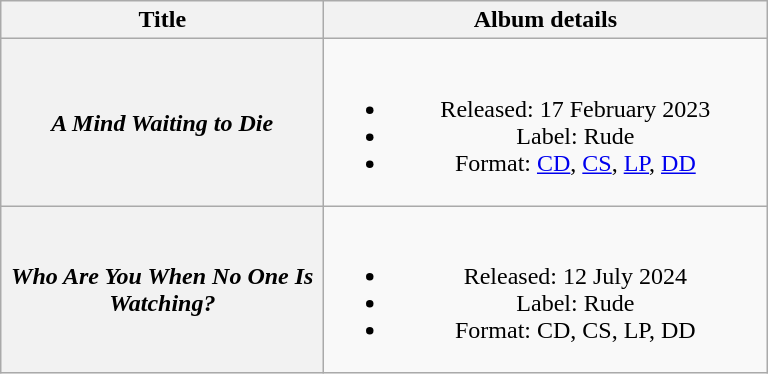<table class="wikitable plainrowheaders" style="text-align:center;" border="1">
<tr>
<th scope="col" style="width:13em;">Title</th>
<th scope="col" style="width:18em;">Album details</th>
</tr>
<tr>
<th scope="row"><em>A Mind Waiting to Die</em></th>
<td><br><ul><li>Released: 17 February 2023</li><li>Label: Rude</li><li>Format: <a href='#'>CD</a>, <a href='#'>CS</a>, <a href='#'>LP</a>, <a href='#'>DD</a></li></ul></td>
</tr>
<tr>
<th scope="row"><em>Who Are You When No One Is Watching?</em></th>
<td><br><ul><li>Released: 12 July 2024</li><li>Label: Rude</li><li>Format: CD, CS, LP, DD</li></ul></td>
</tr>
</table>
